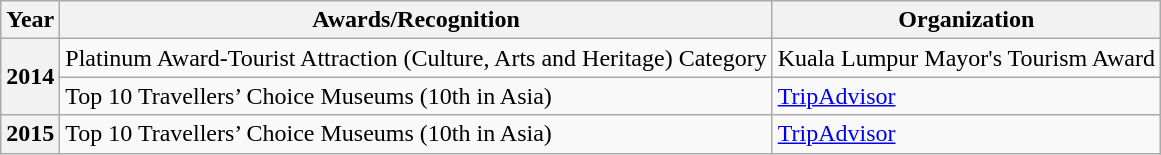<table class="wikitable">
<tr>
<th>Year</th>
<th>Awards/Recognition</th>
<th>Organization</th>
</tr>
<tr>
<th rowspan="2">2014</th>
<td>Platinum Award-Tourist Attraction (Culture, Arts and Heritage) Category</td>
<td>Kuala Lumpur Mayor's Tourism Award</td>
</tr>
<tr>
<td>Top 10 Travellers’ Choice Museums (10th in Asia)</td>
<td><a href='#'>TripAdvisor</a></td>
</tr>
<tr>
<th>2015</th>
<td>Top 10 Travellers’ Choice Museums (10th in Asia)</td>
<td><a href='#'>TripAdvisor</a></td>
</tr>
</table>
